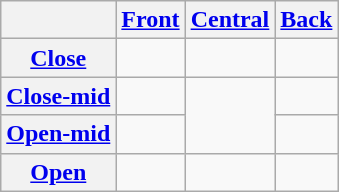<table class="wikitable" style="text-align:center">
<tr>
<th></th>
<th><a href='#'>Front</a></th>
<th><a href='#'>Central</a></th>
<th><a href='#'>Back</a></th>
</tr>
<tr align="center">
<th><a href='#'>Close</a></th>
<td></td>
<td></td>
<td></td>
</tr>
<tr align="center">
<th><a href='#'>Close-mid</a></th>
<td></td>
<td rowspan="2"></td>
<td></td>
</tr>
<tr align="center">
<th><a href='#'>Open-mid</a></th>
<td></td>
<td></td>
</tr>
<tr align="center">
<th><a href='#'>Open</a></th>
<td></td>
<td></td>
<td></td>
</tr>
</table>
